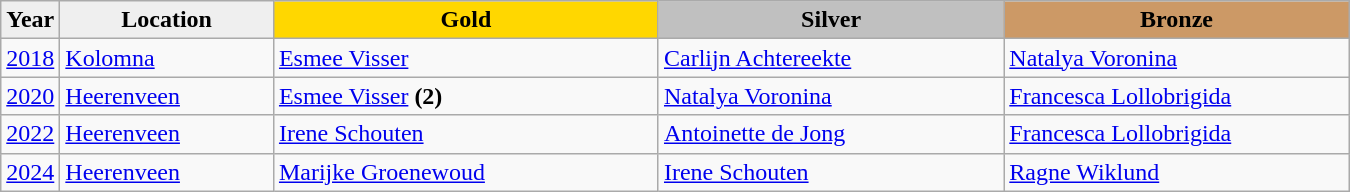<table class="wikitable sortable" style="width:900px;">
<tr>
<th style="width:3%; background:#efefef;">Year</th>
<th style="width:16%; background:#efefef;">Location</th>
<th style="width:29%; background:gold">Gold</th>
<th style="width:26%; background:silver">Silver</th>
<th style="width:26%; background:#CC9966">Bronze</th>
</tr>
<tr>
<td><a href='#'>2018</a></td>
<td><a href='#'>Kolomna</a></td>
<td> <a href='#'>Esmee Visser</a></td>
<td> <a href='#'>Carlijn Achtereekte</a></td>
<td> <a href='#'>Natalya Voronina</a></td>
</tr>
<tr>
<td><a href='#'>2020</a></td>
<td><a href='#'>Heerenveen</a></td>
<td> <a href='#'>Esmee Visser</a> <strong>(2)</strong></td>
<td> <a href='#'>Natalya Voronina</a></td>
<td> <a href='#'>Francesca Lollobrigida</a></td>
</tr>
<tr>
<td><a href='#'>2022</a></td>
<td><a href='#'>Heerenveen</a></td>
<td> <a href='#'>Irene Schouten</a></td>
<td> <a href='#'>Antoinette de Jong</a></td>
<td> <a href='#'>Francesca Lollobrigida</a></td>
</tr>
<tr>
<td><a href='#'>2024</a></td>
<td><a href='#'>Heerenveen</a></td>
<td> <a href='#'>Marijke Groenewoud</a></td>
<td> <a href='#'>Irene Schouten</a></td>
<td> <a href='#'>Ragne Wiklund</a></td>
</tr>
</table>
